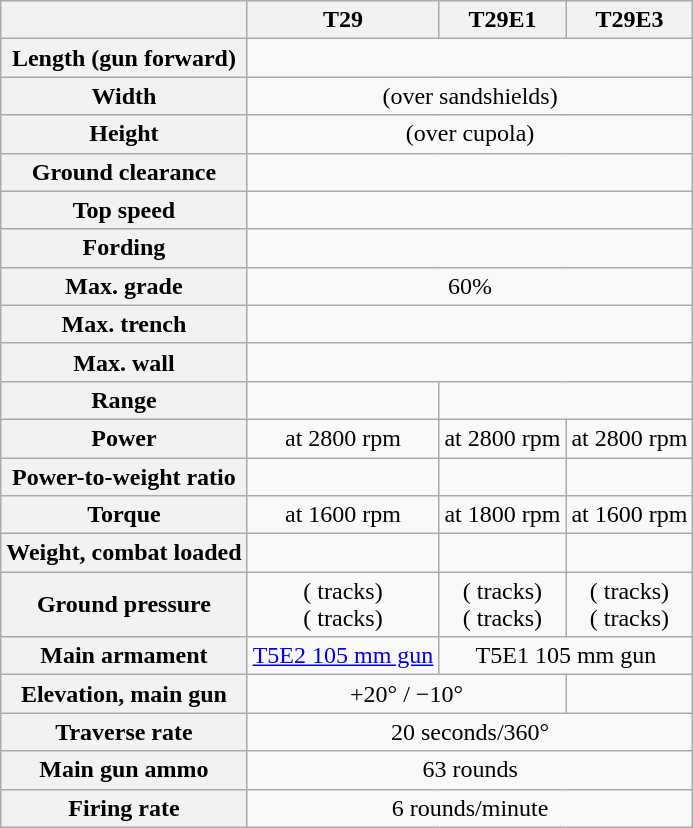<table class="wikitable" style="text-align:center;">
<tr>
<th></th>
<th>T29</th>
<th>T29E1</th>
<th>T29E3</th>
</tr>
<tr>
<th>Length (gun forward)</th>
<td colspan="3"></td>
</tr>
<tr>
<th>Width</th>
<td colspan="3"> (over sandshields)</td>
</tr>
<tr>
<th>Height</th>
<td colspan="3"> (over cupola)</td>
</tr>
<tr>
<th>Ground clearance</th>
<td colspan="3"></td>
</tr>
<tr>
<th>Top speed</th>
<td colspan="3"></td>
</tr>
<tr>
<th>Fording</th>
<td colspan="3"></td>
</tr>
<tr>
<th>Max. grade</th>
<td colspan="3">60%</td>
</tr>
<tr>
<th>Max. trench</th>
<td colspan="3"></td>
</tr>
<tr>
<th>Max. wall</th>
<td colspan="3"></td>
</tr>
<tr>
<th>Range</th>
<td></td>
<td colspan="2"></td>
</tr>
<tr>
<th>Power</th>
<td> at 2800 rpm</td>
<td> at 2800 rpm</td>
<td> at 2800 rpm</td>
</tr>
<tr>
<th>Power-to-weight ratio</th>
<td></td>
<td></td>
<td></td>
</tr>
<tr>
<th>Torque</th>
<td> at 1600 rpm</td>
<td> at 1800 rpm</td>
<td> at 1600 rpm</td>
</tr>
<tr>
<th>Weight, combat loaded</th>
<td></td>
<td></td>
<td></td>
</tr>
<tr>
<th>Ground pressure</th>
<td> ( tracks)<br> ( tracks)</td>
<td> ( tracks)<br> ( tracks)</td>
<td> ( tracks)<br> ( tracks)</td>
</tr>
<tr>
<th>Main armament</th>
<td><a href='#'>T5E2 105 mm gun</a></td>
<td colspan="2">T5E1 105 mm gun</td>
</tr>
<tr>
<th>Elevation, main gun</th>
<td colspan="2">+20° / −10°</td>
</tr>
<tr>
<th>Traverse rate</th>
<td colspan="3">20 seconds/360°</td>
</tr>
<tr>
<th>Main gun ammo</th>
<td colspan="3">63 rounds</td>
</tr>
<tr>
<th>Firing rate</th>
<td colspan="3">6 rounds/minute</td>
</tr>
</table>
